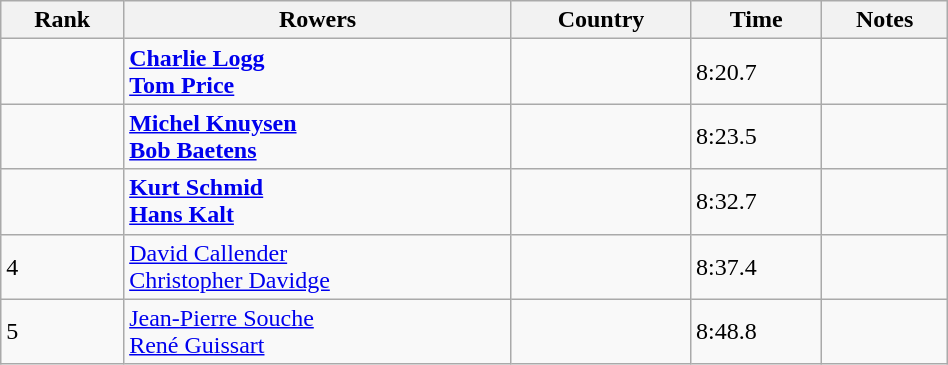<table class="wikitable" width=50%>
<tr>
<th>Rank</th>
<th>Rowers</th>
<th>Country</th>
<th>Time</th>
<th>Notes</th>
</tr>
<tr>
<td></td>
<td><strong> <a href='#'>Charlie Logg</a><br><a href='#'>Tom Price</a></strong></td>
<td></td>
<td>8:20.7</td>
<td></td>
</tr>
<tr>
<td></td>
<td><strong><a href='#'>Michel Knuysen</a><br><a href='#'>Bob Baetens</a></strong></td>
<td></td>
<td>8:23.5</td>
<td></td>
</tr>
<tr>
<td></td>
<td><strong><a href='#'>Kurt Schmid</a><br><a href='#'>Hans Kalt</a></strong></td>
<td></td>
<td>8:32.7</td>
<td></td>
</tr>
<tr>
<td>4</td>
<td><a href='#'>David Callender</a><br><a href='#'>Christopher Davidge</a></td>
<td></td>
<td>8:37.4</td>
<td></td>
</tr>
<tr>
<td>5</td>
<td><a href='#'>Jean-Pierre Souche</a><br><a href='#'>René Guissart</a></td>
<td></td>
<td>8:48.8</td>
<td></td>
</tr>
</table>
